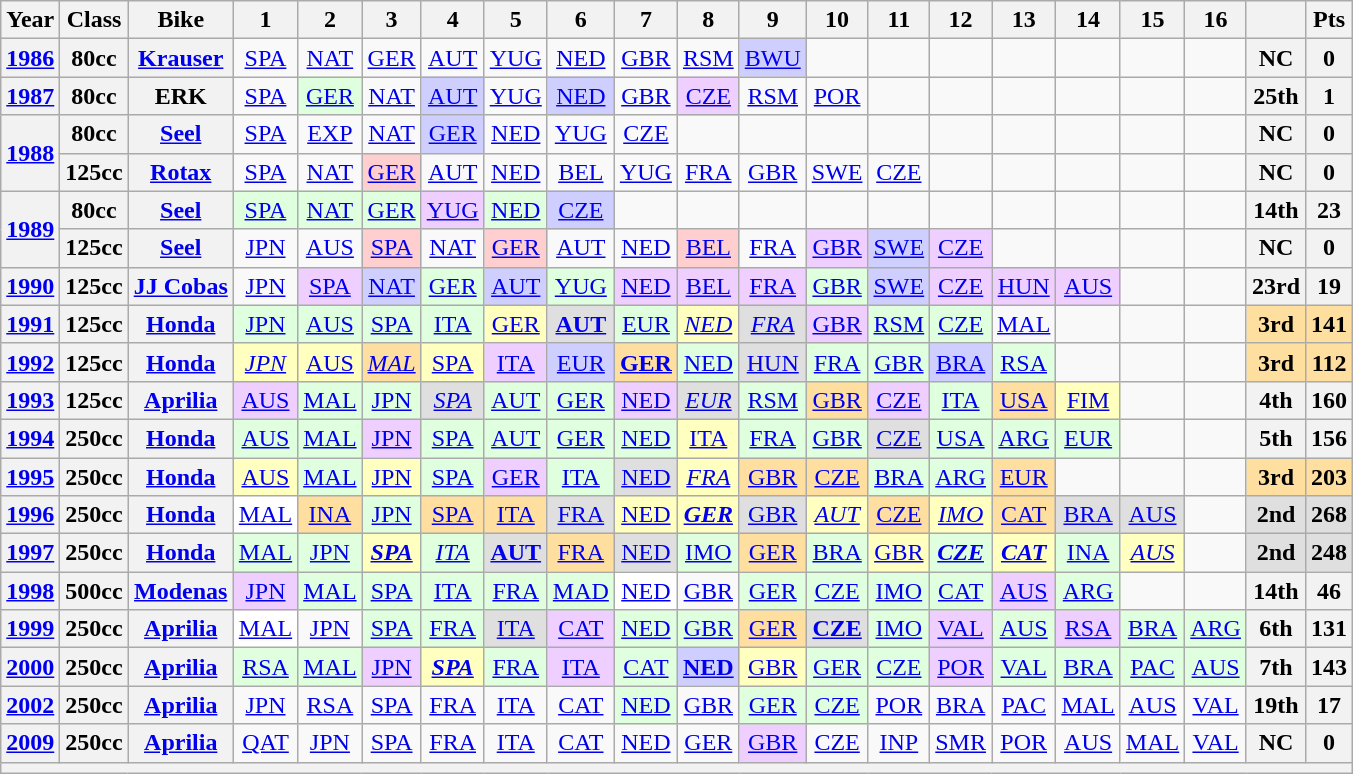<table class="wikitable" style="text-align:center">
<tr>
<th>Year</th>
<th>Class</th>
<th>Bike</th>
<th>1</th>
<th>2</th>
<th>3</th>
<th>4</th>
<th>5</th>
<th>6</th>
<th>7</th>
<th>8</th>
<th>9</th>
<th>10</th>
<th>11</th>
<th>12</th>
<th>13</th>
<th>14</th>
<th>15</th>
<th>16</th>
<th></th>
<th>Pts</th>
</tr>
<tr>
<th><a href='#'>1986</a></th>
<th>80cc</th>
<th><a href='#'>Krauser</a></th>
<td><a href='#'>SPA</a></td>
<td><a href='#'>NAT</a></td>
<td><a href='#'>GER</a></td>
<td><a href='#'>AUT</a></td>
<td><a href='#'>YUG</a></td>
<td><a href='#'>NED</a></td>
<td><a href='#'>GBR</a></td>
<td><a href='#'>RSM</a></td>
<td style="background:#CFCFFF;"><a href='#'>BWU</a><br></td>
<td></td>
<td></td>
<td></td>
<td></td>
<td></td>
<td></td>
<td></td>
<th>NC</th>
<th>0</th>
</tr>
<tr>
<th><a href='#'>1987</a></th>
<th>80cc</th>
<th>ERK</th>
<td><a href='#'>SPA</a></td>
<td style="background:#DFFFDF;"><a href='#'>GER</a><br></td>
<td><a href='#'>NAT</a></td>
<td style="background:#CFCFFF;"><a href='#'>AUT</a><br></td>
<td><a href='#'>YUG</a></td>
<td style="background:#CFCFFF;"><a href='#'>NED</a><br></td>
<td><a href='#'>GBR</a></td>
<td style="background:#EFCFFF;"><a href='#'>CZE</a><br></td>
<td><a href='#'>RSM</a></td>
<td><a href='#'>POR</a></td>
<td></td>
<td></td>
<td></td>
<td></td>
<td></td>
<td></td>
<th>25th</th>
<th>1</th>
</tr>
<tr>
<th rowspan=2><a href='#'>1988</a></th>
<th>80cc</th>
<th><a href='#'>Seel</a></th>
<td><a href='#'>SPA</a></td>
<td><a href='#'>EXP</a></td>
<td><a href='#'>NAT</a></td>
<td style="background:#CFCFFF;"><a href='#'>GER</a><br></td>
<td><a href='#'>NED</a></td>
<td><a href='#'>YUG</a></td>
<td><a href='#'>CZE</a></td>
<td></td>
<td></td>
<td></td>
<td></td>
<td></td>
<td></td>
<td></td>
<td></td>
<td></td>
<th>NC</th>
<th>0</th>
</tr>
<tr>
<th>125cc</th>
<th><a href='#'>Rotax</a></th>
<td><a href='#'>SPA</a></td>
<td><a href='#'>NAT</a></td>
<td style="background:#FFCFCF;"><a href='#'>GER</a><br></td>
<td><a href='#'>AUT</a></td>
<td><a href='#'>NED</a></td>
<td><a href='#'>BEL</a></td>
<td><a href='#'>YUG</a></td>
<td><a href='#'>FRA</a></td>
<td><a href='#'>GBR</a></td>
<td><a href='#'>SWE</a></td>
<td><a href='#'>CZE</a></td>
<td></td>
<td></td>
<td></td>
<td></td>
<td></td>
<th>NC</th>
<th>0</th>
</tr>
<tr>
<th rowspan=2><a href='#'>1989</a></th>
<th>80cc</th>
<th><a href='#'>Seel</a></th>
<td style="background:#DFFFDF;"><a href='#'>SPA</a><br></td>
<td style="background:#DFFFDF;"><a href='#'>NAT</a><br></td>
<td style="background:#DFFFDF;"><a href='#'>GER</a><br></td>
<td style="background:#EFCFFF;"><a href='#'>YUG</a><br></td>
<td style="background:#DFFFDF;"><a href='#'>NED</a><br></td>
<td style="background:#CFCFFF;"><a href='#'>CZE</a><br></td>
<td></td>
<td></td>
<td></td>
<td></td>
<td></td>
<td></td>
<td></td>
<td></td>
<td></td>
<td></td>
<th>14th</th>
<th>23</th>
</tr>
<tr>
<th>125cc</th>
<th><a href='#'>Seel</a></th>
<td><a href='#'>JPN</a></td>
<td><a href='#'>AUS</a></td>
<td style="background:#FFCFCF;"><a href='#'>SPA</a><br></td>
<td><a href='#'>NAT</a></td>
<td style="background:#FFCFCF;"><a href='#'>GER</a><br></td>
<td><a href='#'>AUT</a></td>
<td><a href='#'>NED</a></td>
<td style="background:#FFCFCF;"><a href='#'>BEL</a><br></td>
<td><a href='#'>FRA</a></td>
<td style="background:#EFCFFF;"><a href='#'>GBR</a><br></td>
<td style="background:#CFCFFF;"><a href='#'>SWE</a><br></td>
<td style="background:#EFCFFF;"><a href='#'>CZE</a><br></td>
<td></td>
<td></td>
<td></td>
<td></td>
<th>NC</th>
<th>0</th>
</tr>
<tr>
<th><a href='#'>1990</a></th>
<th>125cc</th>
<th><a href='#'>JJ Cobas</a></th>
<td><a href='#'>JPN</a></td>
<td style="background:#EFCFFF;"><a href='#'>SPA</a><br></td>
<td style="background:#CFCFFF;"><a href='#'>NAT</a><br></td>
<td style="background:#DFFFDF;"><a href='#'>GER</a><br></td>
<td style="background:#CFCFFF;"><a href='#'>AUT</a><br></td>
<td style="background:#DFFFDF;"><a href='#'>YUG</a><br></td>
<td style="background:#EFCFFF;"><a href='#'>NED</a><br></td>
<td style="background:#EFCFFF;"><a href='#'>BEL</a><br></td>
<td style="background:#EFCFFF;"><a href='#'>FRA</a><br></td>
<td style="background:#DFFFDF;"><a href='#'>GBR</a><br></td>
<td style="background:#CFCFFF;"><a href='#'>SWE</a><br></td>
<td style="background:#EFCFFF;"><a href='#'>CZE</a><br></td>
<td style="background:#EFCFFF;"><a href='#'>HUN</a><br></td>
<td style="background:#EFCFFF;"><a href='#'>AUS</a><br></td>
<td></td>
<td></td>
<th>23rd</th>
<th>19</th>
</tr>
<tr>
<th><a href='#'>1991</a></th>
<th>125cc</th>
<th><a href='#'>Honda</a></th>
<td style="background:#DFFFDF;"><a href='#'>JPN</a><br></td>
<td style="background:#DFFFDF;"><a href='#'>AUS</a><br></td>
<td style="background:#DFFFDF;"><a href='#'>SPA</a><br></td>
<td style="background:#DFFFDF;"><a href='#'>ITA</a><br></td>
<td style="background:#FFFFBF;"><a href='#'>GER</a><br></td>
<td style="background:#DFDFDF;"><strong><a href='#'>AUT</a></strong><br></td>
<td style="background:#DFFFDF;"><a href='#'>EUR</a><br></td>
<td style="background:#FFFFBF;"><em><a href='#'>NED</a></em><br></td>
<td style="background:#DFDFDF;"><em><a href='#'>FRA</a></em><br></td>
<td style="background:#EFCFFF;"><a href='#'>GBR</a><br></td>
<td style="background:#DFFFDF;"><a href='#'>RSM</a><br></td>
<td style="background:#DFFFDF;"><a href='#'>CZE</a><br></td>
<td><a href='#'>MAL</a></td>
<td></td>
<td></td>
<td></td>
<th style="background:#FFDF9F;">3rd</th>
<th style="background:#FFDF9F;">141</th>
</tr>
<tr>
<th><a href='#'>1992</a></th>
<th>125cc</th>
<th><a href='#'>Honda</a></th>
<td style="background:#FFFFBF;"><em><a href='#'>JPN</a></em><br></td>
<td style="background:#FFFFBF;"><a href='#'>AUS</a><br></td>
<td style="background:#FFDF9F;"><em><a href='#'>MAL</a></em><br></td>
<td style="background:#FFFFBF;"><a href='#'>SPA</a><br></td>
<td style="background:#EFCFFF;"><a href='#'>ITA</a><br></td>
<td style="background:#CFCFFF;"><a href='#'>EUR</a><br></td>
<td style="background:#FFDF9F;"><strong><a href='#'>GER</a></strong><br></td>
<td style="background:#DFFFDF;"><a href='#'>NED</a><br></td>
<td style="background:#DFDFDF;"><a href='#'>HUN</a><br></td>
<td style="background:#DFFFDF;"><a href='#'>FRA</a><br></td>
<td style="background:#DFFFDF;"><a href='#'>GBR</a><br></td>
<td style="background:#CFCFFF;"><a href='#'>BRA</a><br></td>
<td style="background:#DFFFDF;"><a href='#'>RSA</a><br></td>
<td></td>
<td></td>
<td></td>
<th style="background:#FFDF9F;">3rd</th>
<th style="background:#FFDF9F;">112</th>
</tr>
<tr>
<th><a href='#'>1993</a></th>
<th>125cc</th>
<th><a href='#'>Aprilia</a></th>
<td style="background:#EFCFFF;"><a href='#'>AUS</a><br></td>
<td style="background:#DFFFDF;"><a href='#'>MAL</a><br></td>
<td style="background:#DFFFDF;"><a href='#'>JPN</a><br></td>
<td style="background:#DFDFDF;"><em><a href='#'>SPA</a></em><br></td>
<td style="background:#DFFFDF;"><a href='#'>AUT</a><br></td>
<td style="background:#DFFFDF;"><a href='#'>GER</a><br></td>
<td style="background:#EFCFFF;"><a href='#'>NED</a><br></td>
<td style="background:#DFDFDF;"><em><a href='#'>EUR</a></em><br></td>
<td style="background:#DFFFDF;"><a href='#'>RSM</a><br></td>
<td style="background:#FFDF9F;"><a href='#'>GBR</a><br></td>
<td style="background:#EFCFFF;"><a href='#'>CZE</a><br></td>
<td style="background:#DFFFDF;"><a href='#'>ITA</a><br></td>
<td style="background:#FFDF9F;"><a href='#'>USA</a><br></td>
<td style="background:#FFFFBF;"><a href='#'>FIM</a><br></td>
<td></td>
<td></td>
<th>4th</th>
<th>160</th>
</tr>
<tr>
<th><a href='#'>1994</a></th>
<th>250cc</th>
<th><a href='#'>Honda</a></th>
<td style="background:#DFFFDF;"><a href='#'>AUS</a><br></td>
<td style="background:#DFFFDF;"><a href='#'>MAL</a><br></td>
<td style="background:#EFCFFF;"><a href='#'>JPN</a><br></td>
<td style="background:#DFFFDF;"><a href='#'>SPA</a><br></td>
<td style="background:#DFFFDF;"><a href='#'>AUT</a><br></td>
<td style="background:#DFFFDF;"><a href='#'>GER</a><br></td>
<td style="background:#DFFFDF;"><a href='#'>NED</a><br></td>
<td style="background:#FFFFBF;"><a href='#'>ITA</a><br></td>
<td style="background:#DFFFDF;"><a href='#'>FRA</a><br></td>
<td style="background:#DFFFDF;"><a href='#'>GBR</a><br></td>
<td style="background:#DFDFDF;"><a href='#'>CZE</a><br></td>
<td style="background:#DFFFDF;"><a href='#'>USA</a><br></td>
<td style="background:#DFFFDF;"><a href='#'>ARG</a><br></td>
<td style="background:#DFFFDF;"><a href='#'>EUR</a><br></td>
<td></td>
<td></td>
<th>5th</th>
<th>156</th>
</tr>
<tr>
<th><a href='#'>1995</a></th>
<th>250cc</th>
<th><a href='#'>Honda</a></th>
<td style="background:#FFFFBF;"><a href='#'>AUS</a><br></td>
<td style="background:#DFFFDF;"><a href='#'>MAL</a><br></td>
<td style="background:#FFFFBF;"><a href='#'>JPN</a><br></td>
<td style="background:#DFFFDF;"><a href='#'>SPA</a><br></td>
<td style="background:#EFCFFF;"><a href='#'>GER</a><br></td>
<td style="background:#DFFFDF;"><a href='#'>ITA</a><br></td>
<td style="background:#DFDFDF;"><a href='#'>NED</a><br></td>
<td style="background:#FFFFBF;"><em><a href='#'>FRA</a></em><br></td>
<td style="background:#FFDF9F;"><a href='#'>GBR</a><br></td>
<td style="background:#FFDF9F;"><a href='#'>CZE</a><br></td>
<td style="background:#DFFFDF;"><a href='#'>BRA</a><br></td>
<td style="background:#DFFFDF;"><a href='#'>ARG</a><br></td>
<td style="background:#FFDF9F;"><a href='#'>EUR</a><br></td>
<td></td>
<td></td>
<td></td>
<th style="background:#FFDF9F;">3rd</th>
<th style="background:#FFDF9F;">203</th>
</tr>
<tr>
<th><a href='#'>1996</a></th>
<th>250cc</th>
<th><a href='#'>Honda</a></th>
<td style="background:#FFFFFF;"><a href='#'>MAL</a><br></td>
<td style="background:#FFDF9F;"><a href='#'>INA</a><br></td>
<td style="background:#DFFFDF;"><a href='#'>JPN</a><br></td>
<td style="background:#FFDF9F;"><a href='#'>SPA</a><br></td>
<td style="background:#FFDF9F;"><a href='#'>ITA</a><br></td>
<td style="background:#DFDFDF;"><a href='#'>FRA</a><br></td>
<td style="background:#FFFFBF;"><a href='#'>NED</a><br></td>
<td style="background:#FFFFBF;"><strong><em><a href='#'>GER</a></em></strong><br></td>
<td style="background:#DFDFDF;"><a href='#'>GBR</a><br></td>
<td style="background:#FFFFBF;"><em><a href='#'>AUT</a></em><br></td>
<td style="background:#FFDF9F;"><a href='#'>CZE</a><br></td>
<td style="background:#FFFFBF;"><em><a href='#'>IMO</a></em><br></td>
<td style="background:#FFDF9F;"><a href='#'>CAT</a><br></td>
<td style="background:#DFDFDF;"><a href='#'>BRA</a><br></td>
<td style="background:#DFDFDF;"><a href='#'>AUS</a><br></td>
<td></td>
<th style="background:#DFDFDF;">2nd</th>
<th style="background:#DFDFDF;">268</th>
</tr>
<tr>
<th><a href='#'>1997</a></th>
<th>250cc</th>
<th><a href='#'>Honda</a></th>
<td style="background:#DFFFDF;"><a href='#'>MAL</a><br></td>
<td style="background:#DFFFDF;"><a href='#'>JPN</a><br></td>
<td style="background:#FFFFBF;"><strong><em><a href='#'>SPA</a></em></strong><br></td>
<td style="background:#DFFFDF;"><em><a href='#'>ITA</a></em><br></td>
<td style="background:#DFDFDF;"><strong><a href='#'>AUT</a></strong><br></td>
<td style="background:#FFDF9F;"><a href='#'>FRA</a><br></td>
<td style="background:#DFDFDF;"><a href='#'>NED</a><br></td>
<td style="background:#DFFFDF;"><a href='#'>IMO</a><br></td>
<td style="background:#FFDF9F;"><a href='#'>GER</a><br></td>
<td style="background:#DFFFDF;"><a href='#'>BRA</a><br></td>
<td style="background:#FFFFBF;"><a href='#'>GBR</a><br></td>
<td style="background:#DFFFDF;"><strong><em><a href='#'>CZE</a></em></strong><br></td>
<td style="background:#FFFFBF;"><strong><em><a href='#'>CAT</a></em></strong><br></td>
<td style="background:#DFFFDF;"><a href='#'>INA</a><br></td>
<td style="background:#FFFFBF;"><em><a href='#'>AUS</a></em><br></td>
<td></td>
<th style="background:#DFDFDF;">2nd</th>
<th style="background:#DFDFDF;">248</th>
</tr>
<tr>
<th><a href='#'>1998</a></th>
<th>500cc</th>
<th><a href='#'>Modenas</a></th>
<td style="background:#EFCFFF;"><a href='#'>JPN</a><br></td>
<td style="background:#DFFFDF;"><a href='#'>MAL</a><br></td>
<td style="background:#DFFFDF;"><a href='#'>SPA</a><br></td>
<td style="background:#DFFFDF;"><a href='#'>ITA</a><br></td>
<td style="background:#DFFFDF;"><a href='#'>FRA</a><br></td>
<td style="background:#DFFFDF;"><a href='#'>MAD</a><br></td>
<td style="background:#FFFFFF;"><a href='#'>NED</a><br></td>
<td><a href='#'>GBR</a></td>
<td style="background:#DFFFDF;"><a href='#'>GER</a><br></td>
<td style="background:#DFFFDF;"><a href='#'>CZE</a><br></td>
<td style="background:#DFFFDF;"><a href='#'>IMO</a><br></td>
<td style="background:#DFFFDF;"><a href='#'>CAT</a><br></td>
<td style="background:#EFCFFF;"><a href='#'>AUS</a><br></td>
<td style="background:#DFFFDF;"><a href='#'>ARG</a><br></td>
<td></td>
<td></td>
<th>14th</th>
<th>46</th>
</tr>
<tr>
<th><a href='#'>1999</a></th>
<th>250cc</th>
<th><a href='#'>Aprilia</a></th>
<td style="background:#FFFFFF;"><a href='#'>MAL</a><br></td>
<td><a href='#'>JPN</a></td>
<td style="background:#DFFFDF;"><a href='#'>SPA</a><br></td>
<td style="background:#DFFFDF;"><a href='#'>FRA</a><br></td>
<td style="background:#DFDFDF;"><a href='#'>ITA</a><br></td>
<td style="background:#EFCFFF;"><a href='#'>CAT</a><br></td>
<td style="background:#DFFFDF;"><a href='#'>NED</a><br></td>
<td style="background:#DFFFDF;"><a href='#'>GBR</a><br></td>
<td style="background:#FFDF9F;"><a href='#'>GER</a><br></td>
<td style="background:#DFDFDF;"><strong><a href='#'>CZE</a></strong><br></td>
<td style="background:#DFFFDF;"><a href='#'>IMO</a><br></td>
<td style="background:#EFCFFF;"><a href='#'>VAL</a><br></td>
<td style="background:#DFFFDF;"><a href='#'>AUS</a><br></td>
<td style="background:#EFCFFF;"><a href='#'>RSA</a><br></td>
<td style="background:#DFFFDF;"><a href='#'>BRA</a><br></td>
<td style="background:#DFFFDF;"><a href='#'>ARG</a><br></td>
<th>6th</th>
<th>131</th>
</tr>
<tr>
<th><a href='#'>2000</a></th>
<th>250cc</th>
<th><a href='#'>Aprilia</a></th>
<td style="background:#DFFFDF;"><a href='#'>RSA</a><br></td>
<td style="background:#DFFFDF;"><a href='#'>MAL</a><br></td>
<td style="background:#EFCFFF;"><a href='#'>JPN</a><br></td>
<td style="background:#FFFFBF;"><strong><em><a href='#'>SPA</a></em></strong><br></td>
<td style="background:#DFFFDF;"><a href='#'>FRA</a><br></td>
<td style="background:#EFCFFF;"><a href='#'>ITA</a><br></td>
<td style="background:#DFFFDF;"><a href='#'>CAT</a><br></td>
<td style="background:#CFCFFF;"><strong><a href='#'>NED</a></strong><br></td>
<td style="background:#FFFFBF;"><a href='#'>GBR</a><br></td>
<td style="background:#DFFFDF;"><a href='#'>GER</a><br></td>
<td style="background:#DFFFDF;"><a href='#'>CZE</a><br></td>
<td style="background:#EFCFFF;"><a href='#'>POR</a><br></td>
<td style="background:#DFFFDF;"><a href='#'>VAL</a><br></td>
<td style="background:#DFFFDF;"><a href='#'>BRA</a><br></td>
<td style="background:#DFFFDF;"><a href='#'>PAC</a><br></td>
<td style="background:#DFFFDF;"><a href='#'>AUS</a><br></td>
<th>7th</th>
<th>143</th>
</tr>
<tr>
<th><a href='#'>2002</a></th>
<th>250cc</th>
<th><a href='#'>Aprilia</a></th>
<td><a href='#'>JPN</a></td>
<td><a href='#'>RSA</a></td>
<td><a href='#'>SPA</a></td>
<td><a href='#'>FRA</a></td>
<td><a href='#'>ITA</a></td>
<td><a href='#'>CAT</a></td>
<td style="background:#DFFFDF;"><a href='#'>NED</a><br></td>
<td><a href='#'>GBR</a></td>
<td style="background:#DFFFDF;"><a href='#'>GER</a><br></td>
<td style="background:#DFFFDF;"><a href='#'>CZE</a><br></td>
<td><a href='#'>POR</a></td>
<td><a href='#'>BRA</a></td>
<td><a href='#'>PAC</a></td>
<td><a href='#'>MAL</a></td>
<td><a href='#'>AUS</a></td>
<td><a href='#'>VAL</a></td>
<th>19th</th>
<th>17</th>
</tr>
<tr>
<th><a href='#'>2009</a></th>
<th>250cc</th>
<th><a href='#'>Aprilia</a></th>
<td><a href='#'>QAT</a></td>
<td><a href='#'>JPN</a></td>
<td><a href='#'>SPA</a></td>
<td><a href='#'>FRA</a></td>
<td><a href='#'>ITA</a></td>
<td><a href='#'>CAT</a></td>
<td><a href='#'>NED</a></td>
<td><a href='#'>GER</a></td>
<td style="background:#EFCFFF;"><a href='#'>GBR</a><br></td>
<td><a href='#'>CZE</a></td>
<td><a href='#'>INP</a></td>
<td><a href='#'>SMR</a></td>
<td><a href='#'>POR</a></td>
<td><a href='#'>AUS</a></td>
<td><a href='#'>MAL</a></td>
<td><a href='#'>VAL</a></td>
<th>NC</th>
<th>0</th>
</tr>
<tr>
<th colspan="21"></th>
</tr>
</table>
